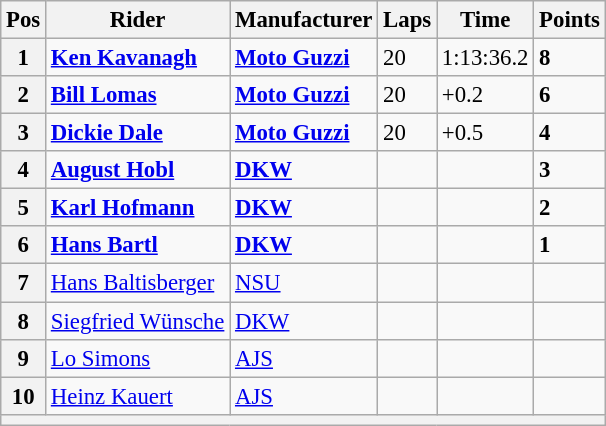<table class="wikitable" style="font-size: 95%;">
<tr>
<th>Pos</th>
<th>Rider</th>
<th>Manufacturer</th>
<th>Laps</th>
<th>Time</th>
<th>Points</th>
</tr>
<tr>
<th>1</th>
<td> <strong><a href='#'>Ken Kavanagh</a></strong></td>
<td><strong><a href='#'>Moto Guzzi</a></strong></td>
<td>20</td>
<td>1:13:36.2</td>
<td><strong>8</strong></td>
</tr>
<tr>
<th>2</th>
<td> <strong><a href='#'>Bill Lomas</a></strong></td>
<td><strong><a href='#'>Moto Guzzi</a></strong></td>
<td>20</td>
<td>+0.2</td>
<td><strong>6</strong></td>
</tr>
<tr>
<th>3</th>
<td> <strong><a href='#'>Dickie Dale</a></strong></td>
<td><strong><a href='#'>Moto Guzzi</a></strong></td>
<td>20</td>
<td>+0.5</td>
<td><strong>4</strong></td>
</tr>
<tr>
<th>4</th>
<td> <strong><a href='#'>August Hobl</a></strong></td>
<td><strong><a href='#'>DKW</a></strong></td>
<td></td>
<td></td>
<td><strong>3</strong></td>
</tr>
<tr>
<th>5</th>
<td> <strong><a href='#'>Karl Hofmann</a></strong></td>
<td><strong><a href='#'>DKW</a></strong></td>
<td></td>
<td></td>
<td><strong>2</strong></td>
</tr>
<tr>
<th>6</th>
<td> <strong><a href='#'>Hans Bartl</a></strong></td>
<td><strong><a href='#'>DKW</a></strong></td>
<td></td>
<td></td>
<td><strong>1</strong></td>
</tr>
<tr>
<th>7</th>
<td> <a href='#'>Hans Baltisberger</a></td>
<td><a href='#'>NSU</a></td>
<td></td>
<td></td>
<td></td>
</tr>
<tr>
<th>8</th>
<td> <a href='#'>Siegfried Wünsche</a></td>
<td><a href='#'>DKW</a></td>
<td></td>
<td></td>
<td></td>
</tr>
<tr>
<th>9</th>
<td> <a href='#'>Lo Simons</a></td>
<td><a href='#'>AJS</a></td>
<td></td>
<td></td>
<td></td>
</tr>
<tr>
<th>10</th>
<td> <a href='#'>Heinz Kauert</a></td>
<td><a href='#'>AJS</a></td>
<td></td>
<td></td>
<td></td>
</tr>
<tr>
<th colspan=6></th>
</tr>
</table>
